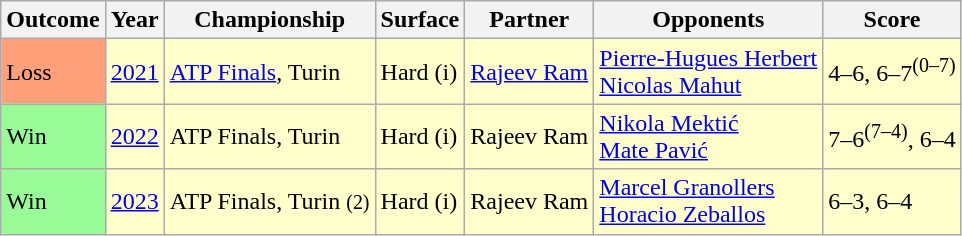<table class="sortable wikitable">
<tr>
<th>Outcome</th>
<th>Year</th>
<th>Championship</th>
<th>Surface</th>
<th>Partner</th>
<th>Opponents</th>
<th class="unsortable">Score</th>
</tr>
<tr bgcolor=#ffffcc>
<td bgcolor=#ffa07a>Loss</td>
<td><a href='#'>2021</a></td>
<td><a href='#'>ATP Finals</a>, Turin</td>
<td>Hard (i)</td>
<td> <a href='#'>Rajeev Ram</a></td>
<td> <a href='#'>Pierre-Hugues Herbert</a><br> <a href='#'>Nicolas Mahut</a></td>
<td>4–6, 6–7<sup>(0–7)</sup></td>
</tr>
<tr bgcolor=#ffffcc>
<td bgcolor=#98FB98>Win</td>
<td><a href='#'>2022</a></td>
<td>ATP Finals, Turin</td>
<td>Hard (i)</td>
<td> Rajeev Ram</td>
<td> <a href='#'>Nikola Mektić</a><br> <a href='#'>Mate Pavić</a></td>
<td>7–6<sup>(7–4)</sup>, 6–4</td>
</tr>
<tr bgcolor=#ffffcc>
<td bgcolor=#98FB98>Win</td>
<td><a href='#'>2023</a></td>
<td>ATP Finals, Turin <small>(2)</small></td>
<td>Hard (i)</td>
<td> Rajeev Ram</td>
<td> <a href='#'>Marcel Granollers</a><br> <a href='#'>Horacio Zeballos</a></td>
<td>6–3, 6–4</td>
</tr>
</table>
